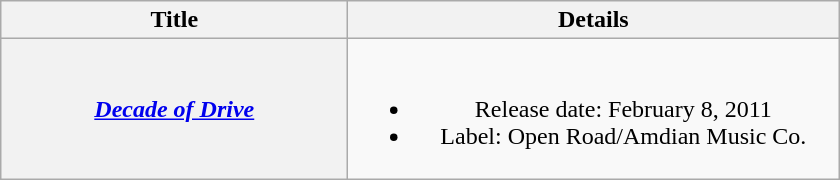<table class="wikitable plainrowheaders" style="text-align:center;">
<tr>
<th style="width:14em;">Title</th>
<th style="width:20em;">Details</th>
</tr>
<tr>
<th scope="row"><em><a href='#'>Decade of Drive</a></em></th>
<td><br><ul><li>Release date: February 8, 2011</li><li>Label: Open Road/Amdian Music Co.</li></ul></td>
</tr>
</table>
